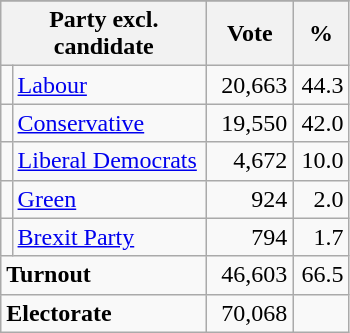<table class="wikitable">
<tr>
</tr>
<tr>
<th bgcolor="#DDDDFF" width="130px" colspan="2">Party excl. candidate</th>
<th bgcolor="#DDDDFF" width="50px">Vote</th>
<th bgcolor="#DDDDFF" width="30px">%</th>
</tr>
<tr>
<td></td>
<td><a href='#'>Labour</a></td>
<td align=right>20,663</td>
<td align=right>44.3</td>
</tr>
<tr>
<td></td>
<td><a href='#'>Conservative</a></td>
<td align=right>19,550</td>
<td align=right>42.0</td>
</tr>
<tr>
<td></td>
<td><a href='#'>Liberal Democrats</a></td>
<td align=right>4,672</td>
<td align=right>10.0</td>
</tr>
<tr>
<td></td>
<td><a href='#'>Green</a></td>
<td align=right>924</td>
<td align=right>2.0</td>
</tr>
<tr>
<td></td>
<td><a href='#'>Brexit Party</a></td>
<td align=right>794</td>
<td align=right>1.7</td>
</tr>
<tr>
<td colspan="2"><strong>Turnout</strong></td>
<td align=right>46,603</td>
<td align=right>66.5</td>
</tr>
<tr>
<td colspan="2"><strong>Electorate</strong></td>
<td align=right>70,068</td>
<td></td>
</tr>
</table>
